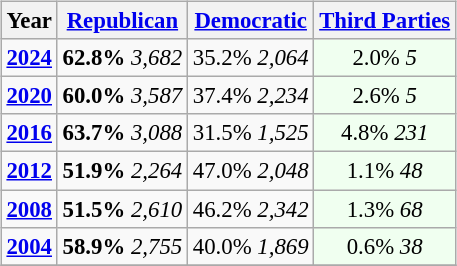<table class="wikitable" style="float:right; font-size:95%;">
<tr>
<th>Year</th>
<th><a href='#'>Republican</a></th>
<th><a href='#'>Democratic</a></th>
<th><a href='#'>Third Parties</a></th>
</tr>
<tr>
<td style="text-align:center;" ><strong><a href='#'>2024</a></strong></td>
<td style="text-align:center;" ><strong>62.8%</strong> <em>3,682</em></td>
<td style="text-align:center;" >35.2%  <em>2,064</em></td>
<td style="text-align:center; background:honeyDew;">2.0% <em>5</em></td>
</tr>
<tr>
<td style="text-align:center;" ><strong><a href='#'>2020</a></strong></td>
<td style="text-align:center;" ><strong>60.0%</strong> <em>3,587</em></td>
<td style="text-align:center;" >37.4%  <em>2,234</em></td>
<td style="text-align:center; background:honeyDew;">2.6% <em>5</em></td>
</tr>
<tr>
<td style="text-align:center;" ><strong><a href='#'>2016</a></strong></td>
<td style="text-align:center;" ><strong>63.7%</strong> <em>3,088</em></td>
<td style="text-align:center;" >31.5% <em>1,525</em></td>
<td style="text-align:center; background:honeyDew;">4.8% <em>231</em></td>
</tr>
<tr>
<td style="text-align:center;" ><strong><a href='#'>2012</a></strong></td>
<td style="text-align:center;" ><strong>51.9%</strong> <em>2,264</em></td>
<td style="text-align:center;" >47.0%  <em>2,048</em></td>
<td style="text-align:center; background:honeyDew;">1.1% <em>48</em></td>
</tr>
<tr>
<td style="text-align:center;" ><strong><a href='#'>2008</a></strong></td>
<td style="text-align:center;" ><strong>51.5%</strong> <em>2,610</em></td>
<td style="text-align:center;" >46.2%  <em>2,342</em></td>
<td style="text-align:center; background:honeyDew;">1.3% <em>68</em></td>
</tr>
<tr>
<td style="text-align:center;" ><strong><a href='#'>2004</a></strong></td>
<td style="text-align:center;" ><strong>58.9%</strong> <em>2,755</em></td>
<td style="text-align:center;" >40.0%   <em>1,869</em></td>
<td style="text-align:center; background:honeyDew;">0.6% <em>38</em></td>
</tr>
<tr>
</tr>
</table>
